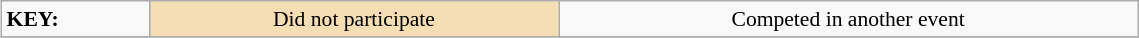<table class="wikitable" style="margin:0.5em; font-size:90%;position:relative;" width=60%>
<tr>
<td><strong>KEY:</strong></td>
<td bgcolor="wheat" align=center>Did not participate</td>
<td align=center>Competed in another event</td>
</tr>
<tr>
</tr>
</table>
